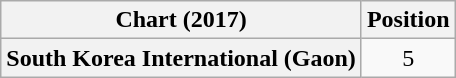<table class="wikitable sortable plainrowheaders" style="text-align:center">
<tr>
<th scope="col">Chart (2017)</th>
<th scope="col">Position</th>
</tr>
<tr>
<th scope="row">South Korea International (Gaon)</th>
<td>5</td>
</tr>
</table>
